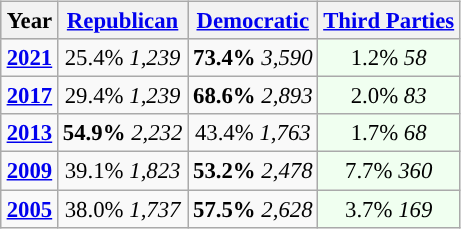<table class="wikitable" style="float:right; font-size:95%;">
<tr bgcolor=lightgrey>
<th>Year</th>
<th><a href='#'>Republican</a></th>
<th><a href='#'>Democratic</a></th>
<th><a href='#'>Third Parties</a></th>
</tr>
<tr>
<td style="text-align:center; "><strong><a href='#'>2021</a></strong></td>
<td style="text-align:center; ">25.4% <em>1,239</em></td>
<td style="text-align:center; "><strong>73.4%</strong>  <em>3,590</em></td>
<td style="text-align:center; background:honeyDew;">1.2% <em>58</em></td>
</tr>
<tr>
<td style="text-align:center; "><strong><a href='#'>2017</a></strong></td>
<td style="text-align:center; ">29.4% <em>1,239</em></td>
<td style="text-align:center; "><strong>68.6%</strong>  <em>2,893</em></td>
<td style="text-align:center; background:honeyDew;">2.0% <em>83</em></td>
</tr>
<tr>
<td style="text-align:center; "><strong><a href='#'>2013</a></strong></td>
<td style="text-align:center; "><strong>54.9%</strong> <em>2,232</em></td>
<td style="text-align:center; ">43.4%  <em>1,763</em></td>
<td style="text-align:center; background:honeyDew;">1.7% <em>68</em></td>
</tr>
<tr>
<td style="text-align:center; "><strong><a href='#'>2009</a></strong></td>
<td style="text-align:center; ">39.1% <em>1,823</em></td>
<td style="text-align:center; "><strong>53.2%</strong>  <em>2,478</em></td>
<td style="text-align:center; background:honeyDew;">7.7% <em>360</em></td>
</tr>
<tr>
<td style="text-align:center; "><strong><a href='#'>2005</a></strong></td>
<td style="text-align:center; ">38.0% <em>1,737</em></td>
<td style="text-align:center; "><strong>57.5%</strong>  <em>2,628</em></td>
<td style="text-align:center; background:honeyDew;">3.7% <em>169</em></td>
</tr>
</table>
